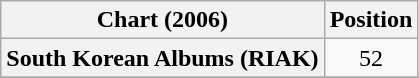<table class="wikitable plainrowheaders">
<tr>
<th>Chart (2006)</th>
<th>Position</th>
</tr>
<tr>
<th scope="row">South Korean Albums (RIAK)</th>
<td style="text-align:center;">52</td>
</tr>
<tr>
</tr>
</table>
